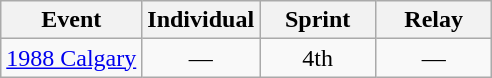<table class="wikitable" style="text-align: center;">
<tr ">
<th>Event</th>
<th style="width:70px;">Individual</th>
<th style="width:70px;">Sprint</th>
<th style="width:70px;">Relay</th>
</tr>
<tr>
<td align=left> <a href='#'>1988 Calgary</a></td>
<td>—</td>
<td>4th</td>
<td>—</td>
</tr>
</table>
